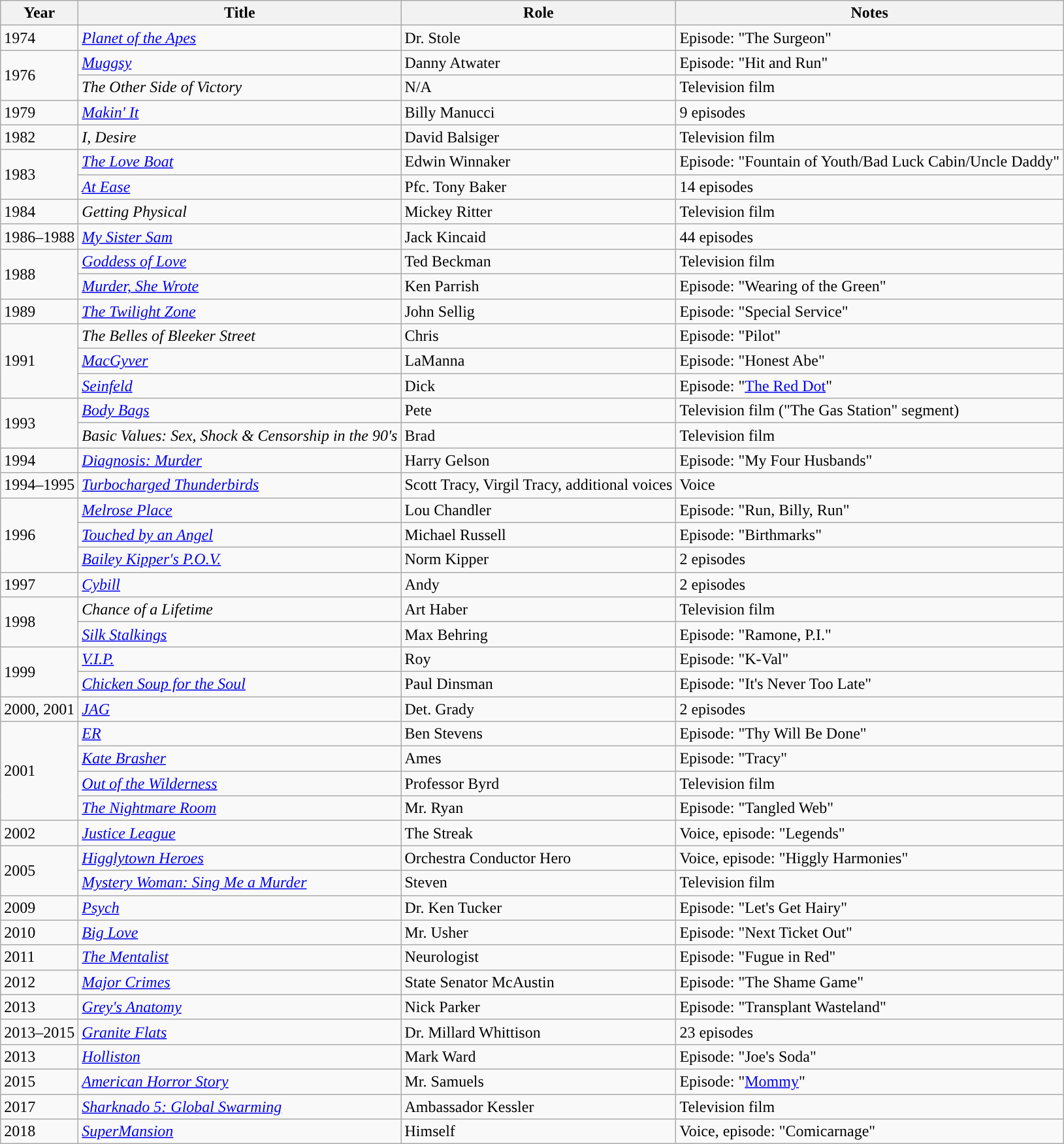<table class="wikitable">
<tr>
<th>Year</th>
<th>Title</th>
<th>Role</th>
<th>Notes</th>
</tr>
<tr>
<td>1974</td>
<td><em><a href='#'>Planet of the Apes</a></em></td>
<td>Dr. Stole</td>
<td>Episode: "The Surgeon"</td>
</tr>
<tr>
<td rowspan="2">1976</td>
<td><em><a href='#'>Muggsy</a></em></td>
<td>Danny Atwater</td>
<td>Episode: "Hit and Run"</td>
</tr>
<tr>
<td><em>The Other Side of Victory</em></td>
<td>N/A</td>
<td>Television film</td>
</tr>
<tr>
<td>1979</td>
<td><em><a href='#'>Makin' It</a></em></td>
<td>Billy Manucci</td>
<td>9 episodes</td>
</tr>
<tr>
<td>1982</td>
<td><em>I, Desire</em></td>
<td>David Balsiger</td>
<td>Television film</td>
</tr>
<tr>
<td rowspan="2">1983</td>
<td><em><a href='#'>The Love Boat</a></em></td>
<td>Edwin Winnaker</td>
<td>Episode: "Fountain of Youth/Bad Luck Cabin/Uncle Daddy"</td>
</tr>
<tr>
<td><em><a href='#'>At Ease</a></em></td>
<td>Pfc. Tony Baker</td>
<td>14 episodes</td>
</tr>
<tr>
<td>1984</td>
<td><em>Getting Physical</em></td>
<td>Mickey Ritter</td>
<td>Television film</td>
</tr>
<tr>
<td>1986–1988</td>
<td><em><a href='#'>My Sister Sam</a></em></td>
<td>Jack Kincaid</td>
<td>44 episodes</td>
</tr>
<tr>
<td rowspan="2">1988</td>
<td><em><a href='#'>Goddess of Love</a></em></td>
<td>Ted Beckman</td>
<td>Television film</td>
</tr>
<tr>
<td><em><a href='#'>Murder, She Wrote</a></em></td>
<td>Ken Parrish</td>
<td>Episode: "Wearing of the Green"</td>
</tr>
<tr>
<td>1989</td>
<td><em><a href='#'>The Twilight Zone</a></em></td>
<td>John Sellig</td>
<td>Episode: "Special Service"</td>
</tr>
<tr>
<td rowspan="3">1991</td>
<td><em>The Belles of Bleeker Street</em></td>
<td>Chris</td>
<td>Episode: "Pilot"</td>
</tr>
<tr>
<td><em><a href='#'>MacGyver</a></em></td>
<td>LaManna</td>
<td>Episode: "Honest Abe"</td>
</tr>
<tr>
<td><em><a href='#'>Seinfeld</a></em></td>
<td>Dick</td>
<td>Episode: "<a href='#'>The Red Dot</a>"</td>
</tr>
<tr>
<td rowspan="2">1993</td>
<td><em><a href='#'>Body Bags</a></em></td>
<td>Pete</td>
<td>Television film ("The Gas Station" segment)</td>
</tr>
<tr>
<td><em>Basic Values: Sex, Shock & Censorship in the 90's</em></td>
<td>Brad</td>
<td>Television film</td>
</tr>
<tr>
<td>1994</td>
<td><em><a href='#'>Diagnosis: Murder</a></em></td>
<td>Harry Gelson</td>
<td>Episode: "My Four Husbands"</td>
</tr>
<tr>
<td>1994–1995</td>
<td><em><a href='#'>Turbocharged Thunderbirds</a></em></td>
<td>Scott Tracy, Virgil Tracy, additional voices</td>
<td>Voice</td>
</tr>
<tr>
<td rowspan="3">1996</td>
<td><em><a href='#'>Melrose Place</a></em></td>
<td>Lou Chandler</td>
<td>Episode: "Run, Billy, Run"</td>
</tr>
<tr>
<td><em><a href='#'>Touched by an Angel</a></em></td>
<td>Michael Russell</td>
<td>Episode: "Birthmarks"</td>
</tr>
<tr>
<td><em><a href='#'>Bailey Kipper's P.O.V.</a></em></td>
<td>Norm Kipper</td>
<td>2 episodes</td>
</tr>
<tr>
<td>1997</td>
<td><em><a href='#'>Cybill</a></em></td>
<td>Andy</td>
<td>2 episodes</td>
</tr>
<tr>
<td rowspan="2">1998</td>
<td><em>Chance of a Lifetime</em></td>
<td>Art Haber</td>
<td>Television film</td>
</tr>
<tr>
<td><em><a href='#'>Silk Stalkings</a></em></td>
<td>Max Behring</td>
<td>Episode: "Ramone, P.I."</td>
</tr>
<tr>
<td rowspan="2">1999</td>
<td><em><a href='#'>V.I.P.</a></em></td>
<td>Roy</td>
<td>Episode: "K-Val"</td>
</tr>
<tr>
<td><em><a href='#'>Chicken Soup for the Soul</a></em></td>
<td>Paul Dinsman</td>
<td>Episode: "It's Never Too Late"</td>
</tr>
<tr>
<td>2000, 2001</td>
<td><em><a href='#'>JAG</a></em></td>
<td>Det. Grady</td>
<td>2 episodes</td>
</tr>
<tr>
<td rowspan="4">2001</td>
<td><em><a href='#'>ER</a></em></td>
<td>Ben Stevens</td>
<td>Episode: "Thy Will Be Done"</td>
</tr>
<tr>
<td><em><a href='#'>Kate Brasher</a></em></td>
<td>Ames</td>
<td>Episode: "Tracy"</td>
</tr>
<tr>
<td><em><a href='#'>Out of the Wilderness</a></em></td>
<td>Professor Byrd</td>
<td>Television film</td>
</tr>
<tr>
<td><em><a href='#'>The Nightmare Room</a></em></td>
<td>Mr. Ryan</td>
<td>Episode: "Tangled Web"</td>
</tr>
<tr>
<td>2002</td>
<td><em><a href='#'>Justice League</a></em></td>
<td>The Streak</td>
<td>Voice, episode: "Legends"</td>
</tr>
<tr>
<td rowspan="2">2005</td>
<td><em><a href='#'>Higglytown Heroes</a></em></td>
<td>Orchestra Conductor Hero</td>
<td>Voice, episode: "Higgly Harmonies"</td>
</tr>
<tr>
<td><em><a href='#'>Mystery Woman: Sing Me a Murder</a></em></td>
<td>Steven</td>
<td>Television film</td>
</tr>
<tr>
<td>2009</td>
<td><em><a href='#'>Psych</a></em></td>
<td>Dr. Ken Tucker</td>
<td>Episode: "Let's Get Hairy"</td>
</tr>
<tr>
<td>2010</td>
<td><em><a href='#'>Big Love</a></em></td>
<td>Mr. Usher</td>
<td>Episode: "Next Ticket Out"</td>
</tr>
<tr>
<td>2011</td>
<td><em><a href='#'>The Mentalist</a></em></td>
<td>Neurologist</td>
<td>Episode: "Fugue in Red"</td>
</tr>
<tr>
<td>2012</td>
<td><em><a href='#'>Major Crimes</a></em></td>
<td>State Senator McAustin</td>
<td>Episode: "The Shame Game"</td>
</tr>
<tr>
<td>2013</td>
<td><em><a href='#'>Grey's Anatomy</a></em></td>
<td>Nick Parker</td>
<td>Episode: "Transplant Wasteland"</td>
</tr>
<tr>
<td>2013–2015</td>
<td><em><a href='#'>Granite Flats</a></em></td>
<td>Dr. Millard Whittison</td>
<td>23 episodes</td>
</tr>
<tr>
<td>2013</td>
<td><em><a href='#'>Holliston</a></em></td>
<td>Mark Ward</td>
<td>Episode: "Joe's Soda"</td>
</tr>
<tr>
<td>2015</td>
<td><em><a href='#'>American Horror Story</a></em></td>
<td>Mr. Samuels</td>
<td>Episode: "<a href='#'>Mommy</a>"</td>
</tr>
<tr>
<td>2017</td>
<td><em><a href='#'>Sharknado 5: Global Swarming</a></em></td>
<td>Ambassador Kessler</td>
<td>Television film</td>
</tr>
<tr>
<td>2018</td>
<td><em><a href='#'>SuperMansion</a></em></td>
<td>Himself</td>
<td>Voice, episode: "Comicarnage"</td>
</tr>
</table>
